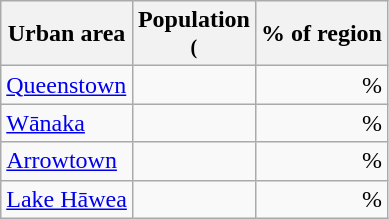<table class="wikitable">
<tr>
<th>Urban area</th>
<th>Population<br><small>(</small></th>
<th>% of region</th>
</tr>
<tr>
<td><a href='#'>Queenstown</a></td>
<td align="right"></td>
<td align="right">%</td>
</tr>
<tr>
<td><a href='#'>Wānaka</a></td>
<td align="right"></td>
<td align="right">%</td>
</tr>
<tr>
<td><a href='#'>Arrowtown</a></td>
<td align="right"></td>
<td align="right">%</td>
</tr>
<tr>
<td><a href='#'>Lake Hāwea</a></td>
<td align="right"></td>
<td align="right">%</td>
</tr>
</table>
